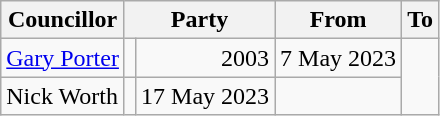<table class=wikitable>
<tr>
<th>Councillor</th>
<th colspan=2>Party</th>
<th>From</th>
<th>To</th>
</tr>
<tr>
<td><a href='#'>Gary Porter</a></td>
<td></td>
<td align=right>2003</td>
<td align=right>7 May 2023</td>
</tr>
<tr>
<td>Nick Worth</td>
<td></td>
<td align=right>17 May 2023</td>
<td align=right></td>
</tr>
</table>
